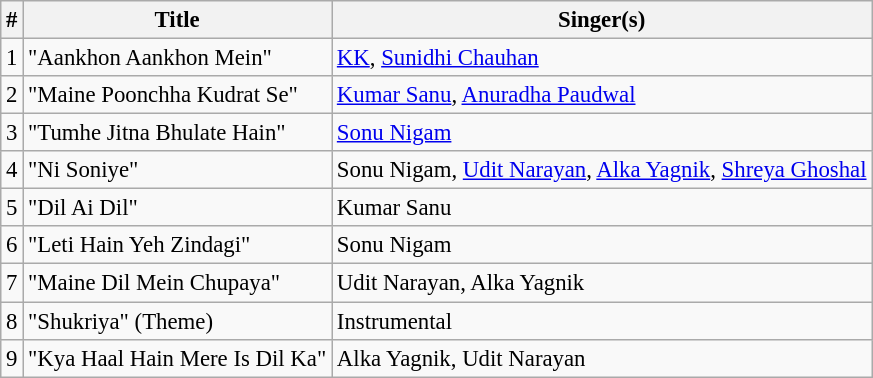<table class="wikitable" style="font-size:95%;">
<tr>
<th>#</th>
<th>Title</th>
<th>Singer(s)</th>
</tr>
<tr>
<td>1</td>
<td>"Aankhon Aankhon Mein"</td>
<td><a href='#'>KK</a>, <a href='#'>Sunidhi Chauhan</a></td>
</tr>
<tr>
<td>2</td>
<td>"Maine Poonchha Kudrat Se"</td>
<td><a href='#'>Kumar Sanu</a>, <a href='#'>Anuradha Paudwal</a></td>
</tr>
<tr>
<td>3</td>
<td>"Tumhe Jitna Bhulate Hain"</td>
<td><a href='#'>Sonu Nigam</a></td>
</tr>
<tr>
<td>4</td>
<td>"Ni Soniye"</td>
<td>Sonu Nigam, <a href='#'>Udit Narayan</a>, <a href='#'>Alka Yagnik</a>, <a href='#'>Shreya Ghoshal</a></td>
</tr>
<tr>
<td>5</td>
<td>"Dil Ai Dil"</td>
<td>Kumar Sanu</td>
</tr>
<tr>
<td>6</td>
<td>"Leti Hain Yeh Zindagi"</td>
<td>Sonu Nigam</td>
</tr>
<tr>
<td>7</td>
<td>"Maine Dil Mein Chupaya"</td>
<td>Udit Narayan, Alka Yagnik</td>
</tr>
<tr>
<td>8</td>
<td>"Shukriya" (Theme)</td>
<td>Instrumental</td>
</tr>
<tr>
<td>9</td>
<td>"Kya Haal Hain Mere Is Dil Ka"</td>
<td>Alka Yagnik, Udit Narayan</td>
</tr>
</table>
